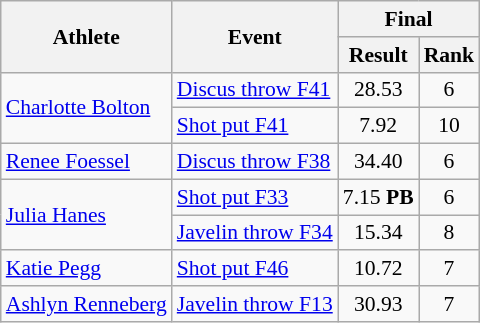<table class=wikitable style="font-size:90%">
<tr>
<th rowspan="2">Athlete</th>
<th rowspan="2">Event</th>
<th colspan="2">Final</th>
</tr>
<tr>
<th>Result</th>
<th>Rank</th>
</tr>
<tr align=center>
<td align=left rowspan=2><a href='#'>Charlotte Bolton</a></td>
<td align=left><a href='#'>Discus throw F41</a></td>
<td>28.53</td>
<td>6</td>
</tr>
<tr align=center>
<td align=left><a href='#'>Shot put F41</a></td>
<td>7.92</td>
<td>10</td>
</tr>
<tr align=center>
<td align=left><a href='#'>Renee Foessel</a></td>
<td align=left><a href='#'>Discus throw F38</a></td>
<td>34.40</td>
<td>6</td>
</tr>
<tr align=center>
<td align=left rowspan=2><a href='#'>Julia Hanes</a></td>
<td align=left><a href='#'>Shot put F33</a></td>
<td>7.15 <strong>PB</strong></td>
<td>6</td>
</tr>
<tr align=center>
<td align=left><a href='#'>Javelin throw F34</a></td>
<td>15.34</td>
<td>8</td>
</tr>
<tr align=center>
<td align=left><a href='#'>Katie Pegg</a></td>
<td align=left><a href='#'>Shot put F46</a></td>
<td>10.72</td>
<td>7</td>
</tr>
<tr align=center>
<td align=left><a href='#'>Ashlyn Renneberg</a></td>
<td align=left><a href='#'>Javelin throw F13</a></td>
<td>30.93</td>
<td>7</td>
</tr>
</table>
